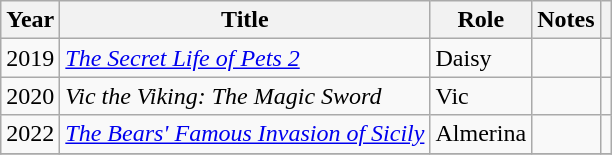<table class="wikitable">
<tr>
<th>Year</th>
<th>Title</th>
<th>Role</th>
<th>Notes</th>
<th></th>
</tr>
<tr>
<td>2019</td>
<td><em><a href='#'>The Secret Life of Pets 2</a></em></td>
<td>Daisy</td>
<td></td>
<td></td>
</tr>
<tr>
<td>2020</td>
<td><em>Vic the Viking: The Magic Sword</em></td>
<td>Vic</td>
<td></td>
<td></td>
</tr>
<tr>
<td>2022</td>
<td><em><a href='#'>The Bears' Famous Invasion of Sicily</a></em></td>
<td>Almerina</td>
<td></td>
<td></td>
</tr>
<tr>
</tr>
</table>
